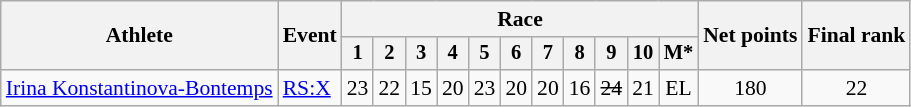<table class="wikitable" style="font-size:90%">
<tr>
<th rowspan="2">Athlete</th>
<th rowspan="2">Event</th>
<th colspan=11>Race</th>
<th rowspan=2>Net points</th>
<th rowspan=2>Final rank</th>
</tr>
<tr style="font-size:95%">
<th>1</th>
<th>2</th>
<th>3</th>
<th>4</th>
<th>5</th>
<th>6</th>
<th>7</th>
<th>8</th>
<th>9</th>
<th>10</th>
<th>M*</th>
</tr>
<tr align=center>
<td align=left><a href='#'>Irina Konstantinova-Bontemps</a></td>
<td align=left><a href='#'>RS:X</a></td>
<td>23</td>
<td>22</td>
<td>15</td>
<td>20</td>
<td>23</td>
<td>20</td>
<td>20</td>
<td>16</td>
<td><s>24</s></td>
<td>21</td>
<td>EL</td>
<td>180</td>
<td>22</td>
</tr>
</table>
